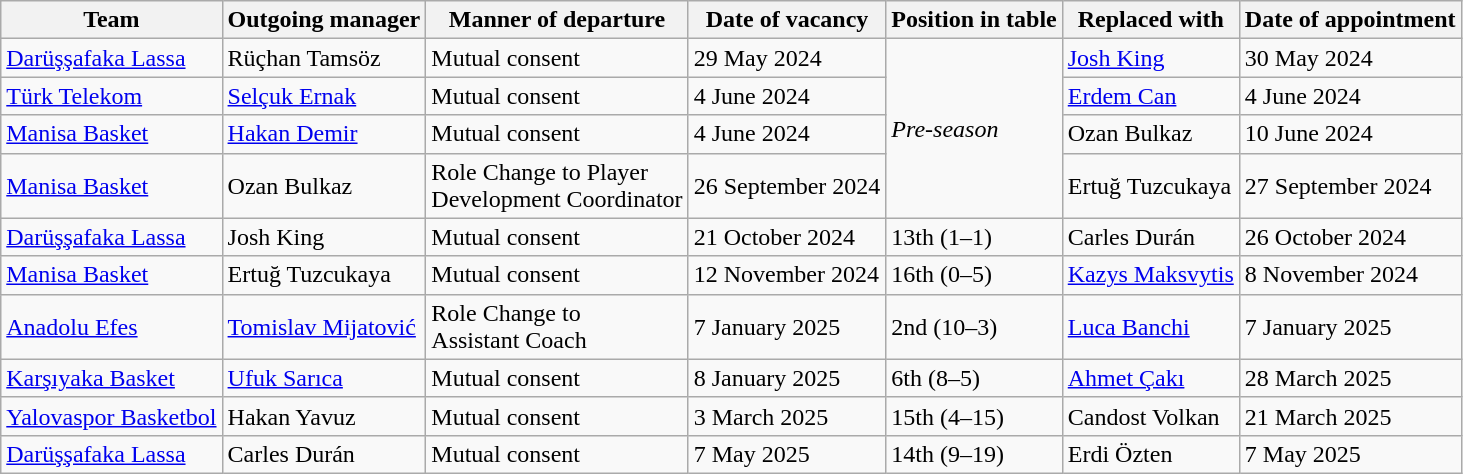<table class="wikitable sortable">
<tr>
<th>Team</th>
<th>Outgoing manager</th>
<th>Manner of departure</th>
<th>Date of vacancy</th>
<th>Position in table</th>
<th>Replaced with</th>
<th>Date of appointment</th>
</tr>
<tr>
<td><a href='#'>Darüşşafaka Lassa</a></td>
<td> Rüçhan Tamsöz</td>
<td>Mutual consent</td>
<td>29 May 2024</td>
<td rowspan=4><em>Pre-season</em></td>
<td> <a href='#'>Josh King</a></td>
<td>30 May 2024</td>
</tr>
<tr>
<td><a href='#'>Türk Telekom</a></td>
<td> <a href='#'>Selçuk Ernak</a></td>
<td>Mutual consent</td>
<td>4 June 2024</td>
<td> <a href='#'>Erdem Can</a></td>
<td>4 June 2024</td>
</tr>
<tr>
<td><a href='#'>Manisa Basket</a></td>
<td> <a href='#'>Hakan Demir</a></td>
<td>Mutual consent</td>
<td>4 June 2024</td>
<td> Ozan Bulkaz</td>
<td>10 June 2024</td>
</tr>
<tr>
<td><a href='#'>Manisa Basket</a></td>
<td> Ozan Bulkaz</td>
<td>Role Change to Player<br>Development Coordinator</td>
<td>26 September 2024</td>
<td> Ertuğ Tuzcukaya</td>
<td>27 September 2024</td>
</tr>
<tr>
<td><a href='#'>Darüşşafaka Lassa</a></td>
<td> Josh King</td>
<td>Mutual consent</td>
<td>21 October 2024</td>
<td>13th (1–1)</td>
<td> Carles Durán</td>
<td>26 October 2024</td>
</tr>
<tr>
<td><a href='#'>Manisa Basket</a></td>
<td> Ertuğ Tuzcukaya</td>
<td>Mutual consent</td>
<td>12 November 2024</td>
<td>16th (0–5)</td>
<td> <a href='#'>Kazys Maksvytis</a></td>
<td>8 November 2024</td>
</tr>
<tr>
<td><a href='#'>Anadolu Efes</a></td>
<td> <a href='#'>Tomislav Mijatović</a></td>
<td>Role Change to<br>Assistant Coach</td>
<td>7 January 2025</td>
<td>2nd (10–3)</td>
<td> <a href='#'>Luca Banchi</a></td>
<td>7 January 2025</td>
</tr>
<tr>
<td><a href='#'>Karşıyaka Basket</a></td>
<td> <a href='#'>Ufuk Sarıca</a></td>
<td>Mutual consent</td>
<td>8 January 2025</td>
<td>6th (8–5)</td>
<td> <a href='#'>Ahmet Çakı</a></td>
<td>28 March 2025</td>
</tr>
<tr>
<td><a href='#'>Yalovaspor Basketbol</a></td>
<td> Hakan Yavuz</td>
<td>Mutual consent</td>
<td>3 March 2025</td>
<td>15th (4–15)</td>
<td> Candost Volkan</td>
<td>21 March 2025</td>
</tr>
<tr>
<td><a href='#'>Darüşşafaka Lassa</a></td>
<td> Carles Durán</td>
<td>Mutual consent</td>
<td>7 May 2025</td>
<td>14th (9–19)</td>
<td>  Erdi Özten</td>
<td>7 May 2025</td>
</tr>
</table>
